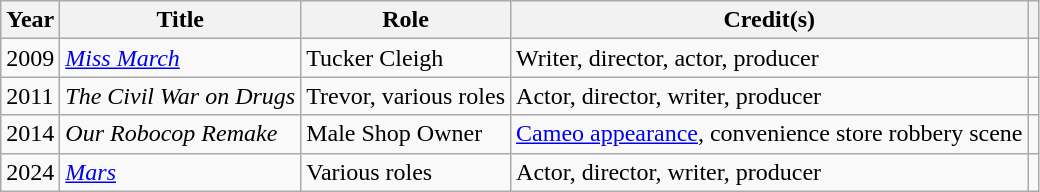<table class=wikitable>
<tr>
<th>Year</th>
<th>Title</th>
<th>Role</th>
<th>Credit(s)</th>
<th></th>
</tr>
<tr>
<td>2009</td>
<td><em><a href='#'>Miss March</a></em></td>
<td>Tucker Cleigh</td>
<td>Writer, director, actor, producer</td>
<td></td>
</tr>
<tr>
<td>2011</td>
<td><em>The Civil War on Drugs</em></td>
<td>Trevor, various roles</td>
<td>Actor, director, writer, producer</td>
<td></td>
</tr>
<tr>
<td>2014</td>
<td><em>Our Robocop Remake</em></td>
<td>Male Shop Owner</td>
<td><a href='#'>Cameo appearance</a>, convenience store robbery scene</td>
<td></td>
</tr>
<tr>
<td>2024</td>
<td><em><a href='#'>Mars</a></em></td>
<td>Various roles</td>
<td>Actor, director, writer, producer</td>
<td></td>
</tr>
</table>
